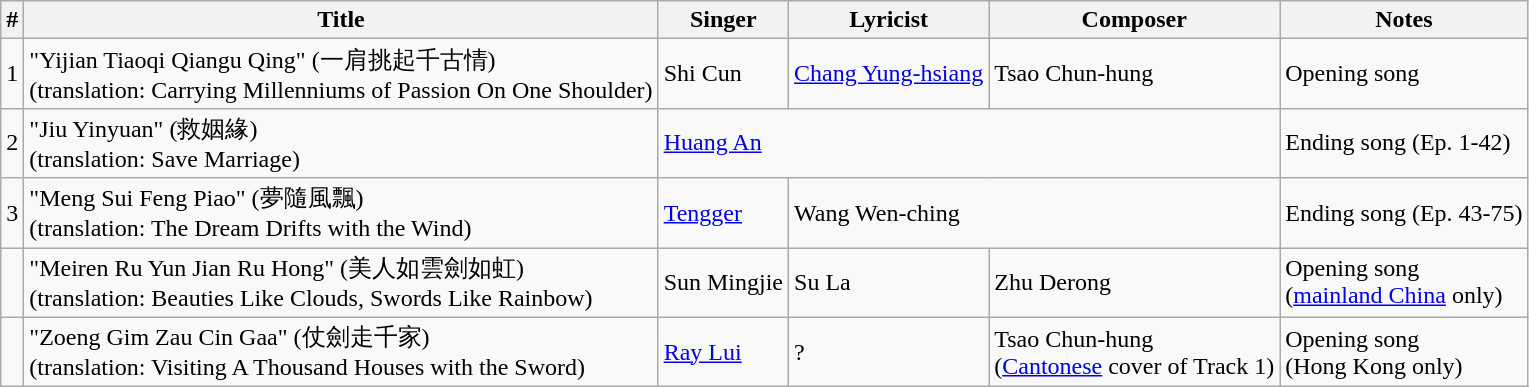<table class="wikitable">
<tr>
<th>#</th>
<th>Title</th>
<th>Singer</th>
<th>Lyricist</th>
<th>Composer</th>
<th>Notes</th>
</tr>
<tr>
<td>1</td>
<td>"Yijian Tiaoqi Qiangu Qing" (一肩挑起千古情)<br>(translation: Carrying Millenniums of Passion On One Shoulder)</td>
<td>Shi Cun</td>
<td><a href='#'>Chang Yung-hsiang</a></td>
<td>Tsao Chun-hung</td>
<td>Opening song</td>
</tr>
<tr>
<td>2</td>
<td>"Jiu Yinyuan" (救姻緣)<br>(translation: Save Marriage)</td>
<td colspan=3><a href='#'>Huang An</a></td>
<td>Ending song (Ep. 1-42)</td>
</tr>
<tr>
<td>3</td>
<td>"Meng Sui Feng Piao" (夢隨風飄)<br>(translation: The Dream Drifts with the Wind)</td>
<td><a href='#'>Tengger</a></td>
<td colspan=2>Wang Wen-ching</td>
<td>Ending song (Ep. 43-75)</td>
</tr>
<tr>
<td></td>
<td>"Meiren Ru Yun Jian Ru Hong" (美人如雲劍如虹)<br>(translation: Beauties Like Clouds, Swords Like Rainbow)</td>
<td>Sun Mingjie</td>
<td>Su La</td>
<td>Zhu Derong</td>
<td>Opening song<br>(<a href='#'>mainland China</a> only)</td>
</tr>
<tr>
<td></td>
<td>"Zoeng Gim Zau Cin Gaa" (仗劍走千家)<br>(translation: Visiting A Thousand Houses with the Sword)</td>
<td><a href='#'>Ray Lui</a></td>
<td>?</td>
<td>Tsao Chun-hung<br>(<a href='#'>Cantonese</a> cover of Track 1)</td>
<td>Opening song<br>(Hong Kong only)</td>
</tr>
</table>
